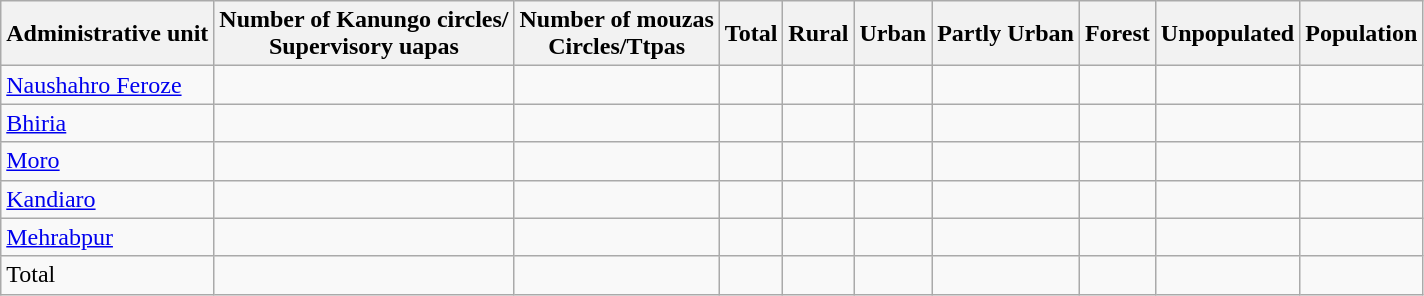<table class="wikitable">
<tr>
<th>Administrative unit</th>
<th>Number of Kanungo circles/<br> Supervisory uapas<br></th>
<th>Number of mouzas <br>Circles/Ttpas <br></th>
<th>Total</th>
<th>Rural</th>
<th>Urban</th>
<th>Partly Urban</th>
<th>Forest</th>
<th>Unpopulated</th>
<th>Population</th>
</tr>
<tr>
<td><a href='#'>Naushahro Feroze</a></td>
<td></td>
<td></td>
<td></td>
<td></td>
<td></td>
<td></td>
<td></td>
<td></td>
<td> </td>
</tr>
<tr>
<td><a href='#'>Bhiria</a></td>
<td></td>
<td></td>
<td></td>
<td></td>
<td></td>
<td></td>
<td></td>
<td></td>
<td> </td>
</tr>
<tr>
<td><a href='#'>Moro</a></td>
<td></td>
<td></td>
<td></td>
<td></td>
<td></td>
<td></td>
<td></td>
<td></td>
<td> </td>
</tr>
<tr>
<td><a href='#'>Kandiaro</a></td>
<td></td>
<td></td>
<td></td>
<td></td>
<td></td>
<td></td>
<td></td>
<td></td>
<td> </td>
</tr>
<tr>
<td><a href='#'>Mehrabpur</a></td>
<td></td>
<td></td>
<td></td>
<td></td>
<td></td>
<td></td>
<td></td>
<td></td>
<td> </td>
</tr>
<tr>
<td>Total</td>
<td></td>
<td></td>
<td></td>
<td></td>
<td></td>
<td></td>
<td></td>
<td></td>
<td></td>
</tr>
</table>
